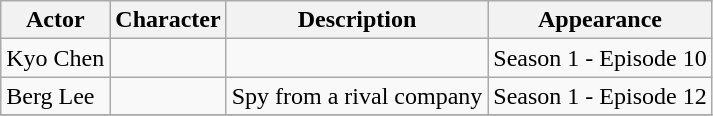<table class="wikitable">
<tr>
<th>Actor</th>
<th>Character</th>
<th>Description</th>
<th>Appearance</th>
</tr>
<tr>
<td>Kyo Chen</td>
<td></td>
<td></td>
<td>Season 1 - Episode 10</td>
</tr>
<tr>
<td>Berg Lee</td>
<td></td>
<td>Spy from a rival company</td>
<td>Season 1 - Episode 12</td>
</tr>
<tr>
</tr>
</table>
